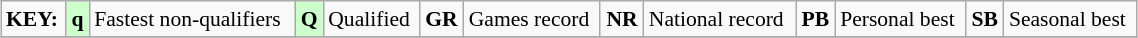<table class="wikitable" style="margin:0.5em auto; font-size:90%;position:relative;" width=60%>
<tr>
<td><strong>KEY:</strong></td>
<td bgcolor=ccffcc align=center><strong>q</strong></td>
<td>Fastest non-qualifiers</td>
<td bgcolor=ccffcc align=center><strong>Q</strong></td>
<td>Qualified</td>
<td align=center><strong>GR</strong></td>
<td>Games record</td>
<td align=center><strong>NR</strong></td>
<td>National record</td>
<td align=center><strong>PB</strong></td>
<td>Personal best</td>
<td align=center><strong>SB</strong></td>
<td>Seasonal best</td>
</tr>
<tr>
</tr>
</table>
